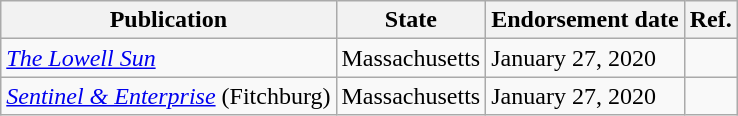<table class="wikitable sortable">
<tr valign=bottom>
<th>Publication</th>
<th>State</th>
<th>Endorsement date</th>
<th>Ref.</th>
</tr>
<tr>
<td><em><a href='#'>The Lowell Sun</a></em></td>
<td>Massachusetts</td>
<td>January 27, 2020</td>
<td></td>
</tr>
<tr>
<td><em><a href='#'>Sentinel & Enterprise</a></em> (Fitchburg)</td>
<td>Massachusetts</td>
<td>January 27, 2020</td>
<td></td>
</tr>
</table>
